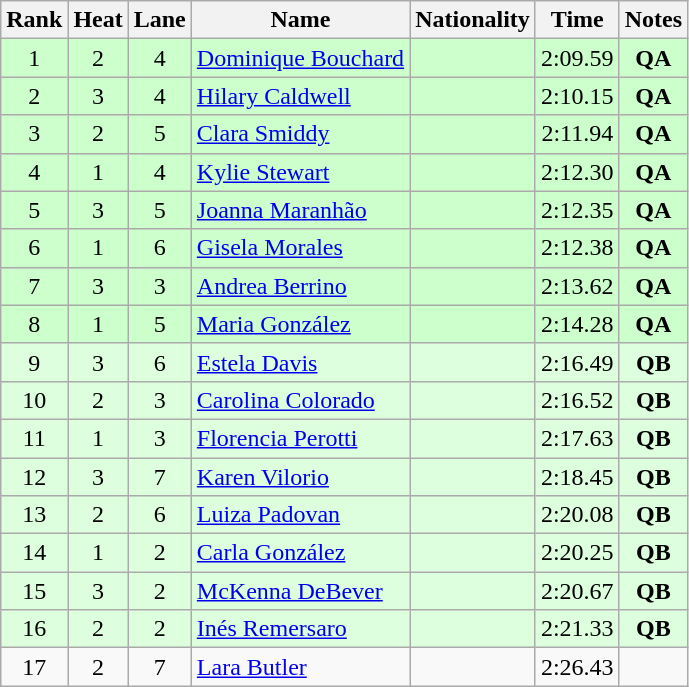<table class="wikitable sortable" style="text-align:center">
<tr>
<th>Rank</th>
<th>Heat</th>
<th>Lane</th>
<th>Name</th>
<th>Nationality</th>
<th>Time</th>
<th>Notes</th>
</tr>
<tr bgcolor=ccffcc>
<td>1</td>
<td>2</td>
<td>4</td>
<td align=left><a href='#'>Dominique Bouchard</a></td>
<td align=left></td>
<td>2:09.59</td>
<td><strong>QA</strong></td>
</tr>
<tr bgcolor=ccffcc>
<td>2</td>
<td>3</td>
<td>4</td>
<td align=left><a href='#'>Hilary Caldwell</a></td>
<td align=left></td>
<td>2:10.15</td>
<td><strong>QA</strong></td>
</tr>
<tr bgcolor=ccffcc>
<td>3</td>
<td>2</td>
<td>5</td>
<td align=left><a href='#'>Clara Smiddy</a></td>
<td align=left></td>
<td>2:11.94</td>
<td><strong>QA</strong></td>
</tr>
<tr bgcolor=ccffcc>
<td>4</td>
<td>1</td>
<td>4</td>
<td align=left><a href='#'>Kylie Stewart</a></td>
<td align=left></td>
<td>2:12.30</td>
<td><strong>QA</strong></td>
</tr>
<tr bgcolor=ccffcc>
<td>5</td>
<td>3</td>
<td>5</td>
<td align=left><a href='#'>Joanna Maranhão</a></td>
<td align=left></td>
<td>2:12.35</td>
<td><strong>QA</strong></td>
</tr>
<tr bgcolor=ccffcc>
<td>6</td>
<td>1</td>
<td>6</td>
<td align=left><a href='#'>Gisela Morales</a></td>
<td align=left></td>
<td>2:12.38</td>
<td><strong>QA</strong></td>
</tr>
<tr bgcolor=ccffcc>
<td>7</td>
<td>3</td>
<td>3</td>
<td align=left><a href='#'>Andrea Berrino</a></td>
<td align=left></td>
<td>2:13.62</td>
<td><strong>QA</strong></td>
</tr>
<tr bgcolor=ccffcc>
<td>8</td>
<td>1</td>
<td>5</td>
<td align=left><a href='#'>Maria González</a></td>
<td align=left></td>
<td>2:14.28</td>
<td><strong>QA</strong></td>
</tr>
<tr bgcolor=ddffdd>
<td>9</td>
<td>3</td>
<td>6</td>
<td align=left><a href='#'>Estela Davis</a></td>
<td align=left></td>
<td>2:16.49</td>
<td><strong>QB</strong></td>
</tr>
<tr bgcolor=ddffdd>
<td>10</td>
<td>2</td>
<td>3</td>
<td align=left><a href='#'>Carolina Colorado</a></td>
<td align=left></td>
<td>2:16.52</td>
<td><strong>QB</strong></td>
</tr>
<tr bgcolor=ddffdd>
<td>11</td>
<td>1</td>
<td>3</td>
<td align=left><a href='#'>Florencia Perotti</a></td>
<td align=left></td>
<td>2:17.63</td>
<td><strong>QB</strong></td>
</tr>
<tr bgcolor=ddffdd>
<td>12</td>
<td>3</td>
<td>7</td>
<td align=left><a href='#'>Karen Vilorio</a></td>
<td align=left></td>
<td>2:18.45</td>
<td><strong>QB</strong></td>
</tr>
<tr bgcolor=ddffdd>
<td>13</td>
<td>2</td>
<td>6</td>
<td align=left><a href='#'>Luiza Padovan</a></td>
<td align=left></td>
<td>2:20.08</td>
<td><strong>QB</strong></td>
</tr>
<tr bgcolor=ddffdd>
<td>14</td>
<td>1</td>
<td>2</td>
<td align=left><a href='#'>Carla González</a></td>
<td align=left></td>
<td>2:20.25</td>
<td><strong>QB</strong></td>
</tr>
<tr bgcolor=ddffdd>
<td>15</td>
<td>3</td>
<td>2</td>
<td align=left><a href='#'>McKenna DeBever</a></td>
<td align=left></td>
<td>2:20.67</td>
<td><strong>QB</strong></td>
</tr>
<tr bgcolor=ddffdd>
<td>16</td>
<td>2</td>
<td>2</td>
<td align=left><a href='#'>Inés Remersaro</a></td>
<td align=left></td>
<td>2:21.33</td>
<td><strong>QB</strong></td>
</tr>
<tr>
<td>17</td>
<td>2</td>
<td>7</td>
<td align=left><a href='#'>Lara Butler</a></td>
<td align=left></td>
<td>2:26.43</td>
<td></td>
</tr>
</table>
